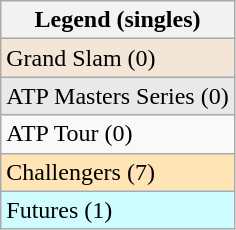<table class="wikitable" style="margin-bottom:0px;">
<tr>
<th>Legend (singles)</th>
</tr>
<tr bgcolor="#f3e6d7">
<td>Grand Slam (0)</td>
</tr>
<tr bgcolor="#e9e9e9">
<td>ATP Masters Series (0)</td>
</tr>
<tr>
<td>ATP Tour (0)</td>
</tr>
<tr bgcolor="moccasin">
<td>Challengers (7)</td>
</tr>
<tr bgcolor="CFFCFF">
<td>Futures (1)</td>
</tr>
</table>
